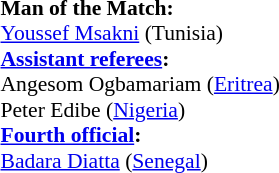<table width=50% style="font-size: 90%">
<tr>
<td><br><strong>Man of the Match:</strong>
<br><a href='#'>Youssef Msakni</a> (Tunisia)<br><strong><a href='#'>Assistant referees</a>:</strong>
<br>Angesom Ogbamariam (<a href='#'>Eritrea</a>)
<br>Peter Edibe (<a href='#'>Nigeria</a>)
<br><strong><a href='#'>Fourth official</a>:</strong>
<br><a href='#'>Badara Diatta</a> (<a href='#'>Senegal</a>)</td>
</tr>
</table>
